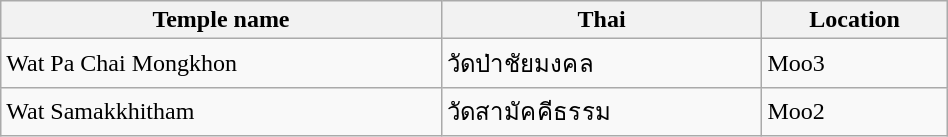<table class="wikitable" style="width:50%;">
<tr>
<th>Temple name</th>
<th>Thai</th>
<th>Location</th>
</tr>
<tr>
<td>Wat Pa Chai Mongkhon</td>
<td>วัดป่าชัยมงคล</td>
<td>Moo3</td>
</tr>
<tr>
<td>Wat Samakkhitham</td>
<td>วัดสามัคคีธรรม</td>
<td>Moo2</td>
</tr>
</table>
